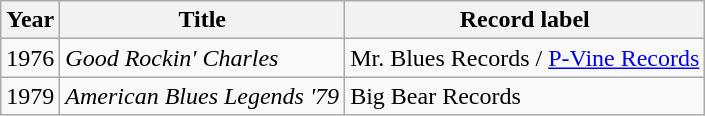<table class="wikitable sortable">
<tr>
<th>Year</th>
<th>Title</th>
<th>Record label</th>
</tr>
<tr>
<td>1976</td>
<td><em>Good Rockin' Charles</em></td>
<td style="text-align:center;">Mr. Blues Records / <a href='#'>P-Vine Records</a></td>
</tr>
<tr>
<td>1979</td>
<td><em>American Blues Legends '79</em></td>
<td>Big Bear Records</td>
</tr>
</table>
